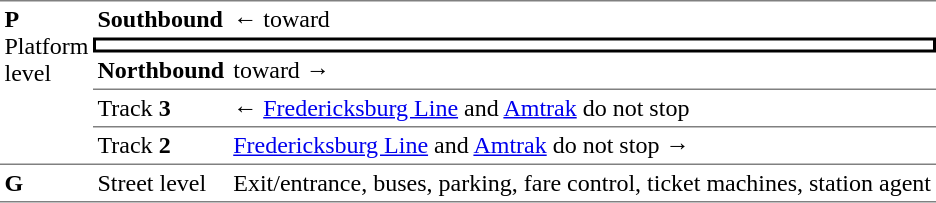<table border=0 cellspacing=0 cellpadding=3>
<tr>
<td style="border-top:solid 1px gray;border-bottom:solid 1px gray" rowspan=5 valign=top><strong>P</strong><br>Platform level</td>
<td style="border-top:solid 1px gray"><span><strong>Southbound</strong></span></td>
<td style="border-top:solid 1px gray">←  toward  </td>
</tr>
<tr>
<td style="border-bottom:solid 2px black;border-right:solid 2px black;border-left:solid 2px black;border-top:solid 2px black;text-align:center" colspan=2></td>
</tr>
<tr>
<td style="border-bottom:solid 1px gray"><span><strong>Northbound</strong></span></td>
<td style="border-bottom:solid 1px gray">  toward   →</td>
</tr>
<tr>
<td style="border-bottom:solid 1px gray">Track <strong>3</strong></td>
<td style="border-bottom:solid 1px gray">←   <a href='#'>Fredericksburg Line</a> and <a href='#'>Amtrak</a> do not stop</td>
</tr>
<tr>
<td style="border-bottom:solid 1px gray">Track <strong>2</strong></td>
<td style="border-bottom:solid 1px gray">   <a href='#'>Fredericksburg Line</a> and <a href='#'>Amtrak</a> do not stop →</td>
</tr>
<tr>
<td style="border-bottom:solid 1px gray" width=50><strong>G</strong></td>
<td style="border-bottom:solid 1px gray">Street level</td>
<td style="border-bottom:solid 1px gray">Exit/entrance, buses, parking, fare control, ticket machines, station agent</td>
</tr>
</table>
